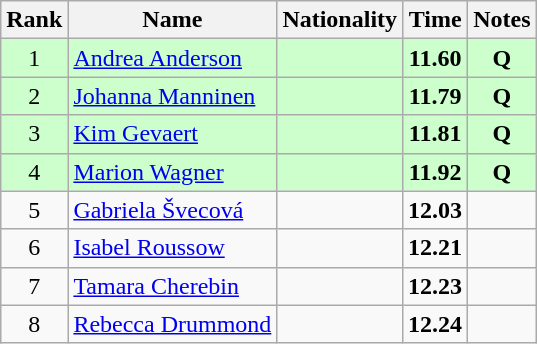<table class="wikitable sortable" style="text-align:center">
<tr>
<th>Rank</th>
<th>Name</th>
<th>Nationality</th>
<th>Time</th>
<th>Notes</th>
</tr>
<tr bgcolor=ccffcc>
<td>1</td>
<td align=left><a href='#'>Andrea Anderson</a></td>
<td align=left></td>
<td><strong>11.60</strong></td>
<td><strong>Q</strong></td>
</tr>
<tr bgcolor=ccffcc>
<td>2</td>
<td align=left><a href='#'>Johanna Manninen</a></td>
<td align=left></td>
<td><strong>11.79</strong></td>
<td><strong>Q</strong></td>
</tr>
<tr bgcolor=ccffcc>
<td>3</td>
<td align=left><a href='#'>Kim Gevaert</a></td>
<td align=left></td>
<td><strong>11.81</strong></td>
<td><strong>Q</strong></td>
</tr>
<tr bgcolor=ccffcc>
<td>4</td>
<td align=left><a href='#'>Marion Wagner</a></td>
<td align=left></td>
<td><strong>11.92</strong></td>
<td><strong>Q</strong></td>
</tr>
<tr>
<td>5</td>
<td align=left><a href='#'>Gabriela Švecová</a></td>
<td align=left></td>
<td><strong>12.03</strong></td>
<td></td>
</tr>
<tr>
<td>6</td>
<td align=left><a href='#'>Isabel Roussow</a></td>
<td align=left></td>
<td><strong>12.21</strong></td>
<td></td>
</tr>
<tr>
<td>7</td>
<td align=left><a href='#'>Tamara Cherebin</a></td>
<td align=left></td>
<td><strong>12.23</strong></td>
<td></td>
</tr>
<tr>
<td>8</td>
<td align=left><a href='#'>Rebecca Drummond</a></td>
<td align=left></td>
<td><strong>12.24</strong></td>
<td></td>
</tr>
</table>
